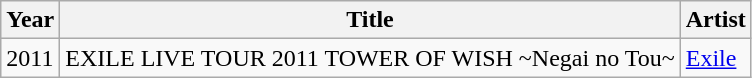<table class="wikitable">
<tr>
<th>Year</th>
<th>Title</th>
<th>Artist</th>
</tr>
<tr>
<td>2011</td>
<td>EXILE LIVE TOUR 2011 TOWER OF WISH ~Negai no Tou~</td>
<td><a href='#'>Exile</a></td>
</tr>
</table>
